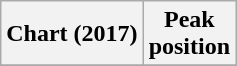<table class="wikitable plainrowheaders">
<tr>
<th scope="col">Chart (2017)</th>
<th scope="col">Peak<br>position</th>
</tr>
<tr>
</tr>
</table>
